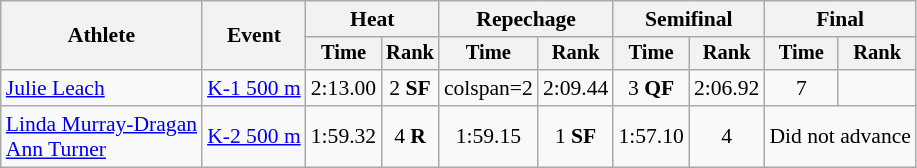<table class=wikitable style=font-size:90%;text-align:center>
<tr>
<th rowspan=2>Athlete</th>
<th rowspan=2>Event</th>
<th colspan=2>Heat</th>
<th colspan=2>Repechage</th>
<th colspan=2>Semifinal</th>
<th colspan=2>Final</th>
</tr>
<tr style=font-size:95%>
<th>Time</th>
<th>Rank</th>
<th>Time</th>
<th>Rank</th>
<th>Time</th>
<th>Rank</th>
<th>Time</th>
<th>Rank</th>
</tr>
<tr>
<td align=left><a href='#'>Julie Leach</a></td>
<td align=left><a href='#'>K-1 500 m</a></td>
<td>2:13.00</td>
<td>2 <strong>SF</strong></td>
<td>colspan=2 </td>
<td>2:09.44</td>
<td>3 <strong>QF</strong></td>
<td>2:06.92</td>
<td>7</td>
</tr>
<tr>
<td align=left><a href='#'>Linda Murray-Dragan</a><br><a href='#'>Ann Turner</a></td>
<td align=left><a href='#'>K-2 500 m</a></td>
<td>1:59.32</td>
<td>4 <strong>R</strong></td>
<td>1:59.15</td>
<td>1 <strong>SF</strong></td>
<td>1:57.10</td>
<td>4</td>
<td colspan=2>Did not advance</td>
</tr>
</table>
